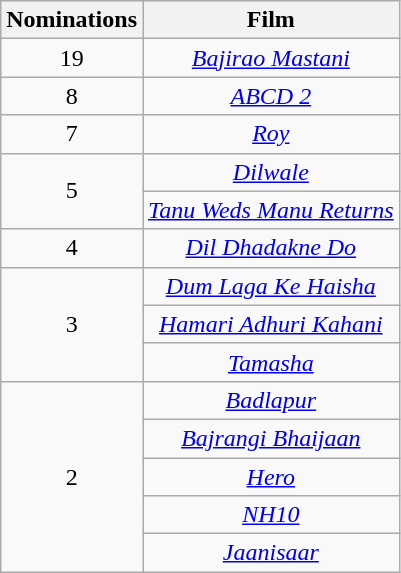<table class="wikitable" rowspan="2" style="text-align:center;">
<tr>
<th scope="col" style="width:55px;">Nominations</th>
<th scope="col" style="text-align:center;">Film</th>
</tr>
<tr>
<td>19</td>
<td><em><a href='#'>Bajirao Mastani</a></em></td>
</tr>
<tr>
<td>8</td>
<td><em><a href='#'>ABCD 2</a></em></td>
</tr>
<tr>
<td>7</td>
<td><em><a href='#'>Roy</a></em></td>
</tr>
<tr>
<td rowspan="2">5</td>
<td><em><a href='#'>Dilwale</a></em></td>
</tr>
<tr>
<td><em><a href='#'>Tanu Weds Manu Returns</a></em></td>
</tr>
<tr>
<td>4</td>
<td><em><a href='#'>Dil Dhadakne Do</a></em></td>
</tr>
<tr>
<td rowspan="3">3</td>
<td><em><a href='#'>Dum Laga Ke Haisha</a></em></td>
</tr>
<tr>
<td><em><a href='#'>Hamari Adhuri Kahani</a></em></td>
</tr>
<tr>
<td><em><a href='#'>Tamasha</a></em></td>
</tr>
<tr>
<td rowspan="5">2</td>
<td><em><a href='#'>Badlapur</a></em></td>
</tr>
<tr>
<td><em><a href='#'>Bajrangi Bhaijaan</a></em></td>
</tr>
<tr>
<td><em><a href='#'>Hero</a></em></td>
</tr>
<tr>
<td><em><a href='#'>NH10</a></em></td>
</tr>
<tr>
<td><em><a href='#'>Jaanisaar</a></em></td>
</tr>
</table>
